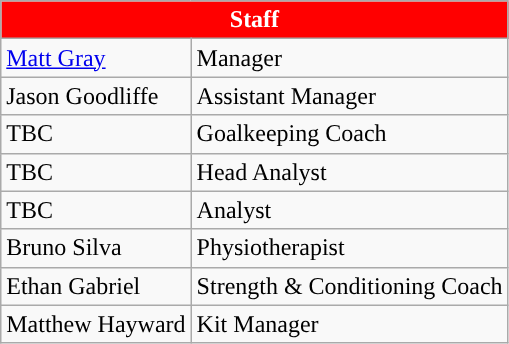<table class="wikitable">
<tr>
<th colspan="2" style="color:#FFFFFF;background:#FF0000;">Staff</th>
</tr>
<tr>
<td> <a href='#'>Matt Gray</a></td>
<td>Manager</td>
</tr>
<tr>
<td> Jason Goodliffe</td>
<td>Assistant Manager</td>
</tr>
<tr>
<td>TBC</td>
<td>Goalkeeping Coach</td>
</tr>
<tr>
<td>TBC</td>
<td>Head Analyst</td>
</tr>
<tr>
<td>TBC</td>
<td>Analyst</td>
</tr>
<tr>
<td> Bruno Silva</td>
<td>Physiotherapist</td>
</tr>
<tr>
<td> Ethan Gabriel</td>
<td>Strength & Conditioning Coach</td>
</tr>
<tr>
<td> Matthew Hayward</td>
<td>Kit Manager</td>
</tr>
</table>
